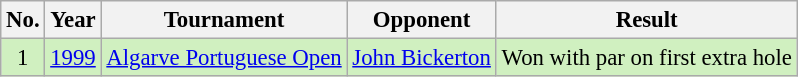<table class="wikitable" style="font-size:95%;">
<tr>
<th>No.</th>
<th>Year</th>
<th>Tournament</th>
<th>Opponent</th>
<th>Result</th>
</tr>
<tr style="background:#D0F0C0;">
<td align=center>1</td>
<td><a href='#'>1999</a></td>
<td><a href='#'>Algarve Portuguese Open</a></td>
<td> <a href='#'>John Bickerton</a></td>
<td>Won with par on first extra hole</td>
</tr>
</table>
